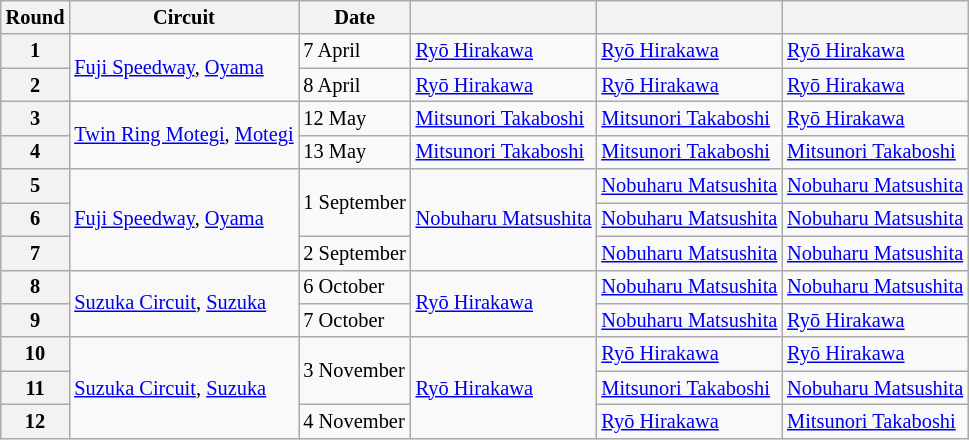<table class="wikitable" style="font-size: 85%">
<tr>
<th>Round</th>
<th>Circuit</th>
<th>Date</th>
<th></th>
<th></th>
<th></th>
</tr>
<tr>
<th>1</th>
<td rowspan=2><a href='#'>Fuji Speedway</a>, <a href='#'>Oyama</a></td>
<td>7 April</td>
<td> <a href='#'>Ryō Hirakawa</a></td>
<td> <a href='#'>Ryō Hirakawa</a></td>
<td> <a href='#'>Ryō Hirakawa</a></td>
</tr>
<tr>
<th>2</th>
<td>8 April</td>
<td> <a href='#'>Ryō Hirakawa</a></td>
<td> <a href='#'>Ryō Hirakawa</a></td>
<td> <a href='#'>Ryō Hirakawa</a></td>
</tr>
<tr>
<th>3</th>
<td rowspan=2><a href='#'>Twin Ring Motegi</a>, <a href='#'>Motegi</a></td>
<td>12 May</td>
<td> <a href='#'>Mitsunori Takaboshi</a></td>
<td> <a href='#'>Mitsunori Takaboshi</a></td>
<td> <a href='#'>Ryō Hirakawa</a></td>
</tr>
<tr>
<th>4</th>
<td>13 May</td>
<td> <a href='#'>Mitsunori Takaboshi</a></td>
<td> <a href='#'>Mitsunori Takaboshi</a></td>
<td> <a href='#'>Mitsunori Takaboshi</a></td>
</tr>
<tr>
<th>5</th>
<td rowspan="3"><a href='#'>Fuji Speedway</a>, <a href='#'>Oyama</a></td>
<td rowspan="2">1 September</td>
<td rowspan="3"> <a href='#'>Nobuharu Matsushita</a></td>
<td> <a href='#'>Nobuharu Matsushita</a></td>
<td> <a href='#'>Nobuharu Matsushita</a></td>
</tr>
<tr>
<th>6</th>
<td> <a href='#'>Nobuharu Matsushita</a></td>
<td> <a href='#'>Nobuharu Matsushita</a></td>
</tr>
<tr>
<th>7</th>
<td>2 September</td>
<td> <a href='#'>Nobuharu Matsushita</a></td>
<td> <a href='#'>Nobuharu Matsushita</a></td>
</tr>
<tr>
<th>8</th>
<td rowspan="2"><a href='#'>Suzuka Circuit</a>, <a href='#'>Suzuka</a></td>
<td>6 October</td>
<td rowspan="2"> <a href='#'>Ryō Hirakawa</a></td>
<td> <a href='#'>Nobuharu Matsushita</a></td>
<td> <a href='#'>Nobuharu Matsushita</a></td>
</tr>
<tr>
<th>9</th>
<td>7 October</td>
<td> <a href='#'>Nobuharu Matsushita</a></td>
<td> <a href='#'>Ryō Hirakawa</a></td>
</tr>
<tr>
<th>10</th>
<td rowspan="3"><a href='#'>Suzuka Circuit</a>, <a href='#'>Suzuka</a></td>
<td rowspan="2">3 November</td>
<td rowspan="3"> <a href='#'>Ryō Hirakawa</a></td>
<td> <a href='#'>Ryō Hirakawa</a></td>
<td> <a href='#'>Ryō Hirakawa</a></td>
</tr>
<tr>
<th>11</th>
<td> <a href='#'>Mitsunori Takaboshi</a></td>
<td> <a href='#'>Nobuharu Matsushita</a></td>
</tr>
<tr>
<th>12</th>
<td>4 November</td>
<td> <a href='#'>Ryō Hirakawa</a></td>
<td> <a href='#'>Mitsunori Takaboshi</a></td>
</tr>
</table>
